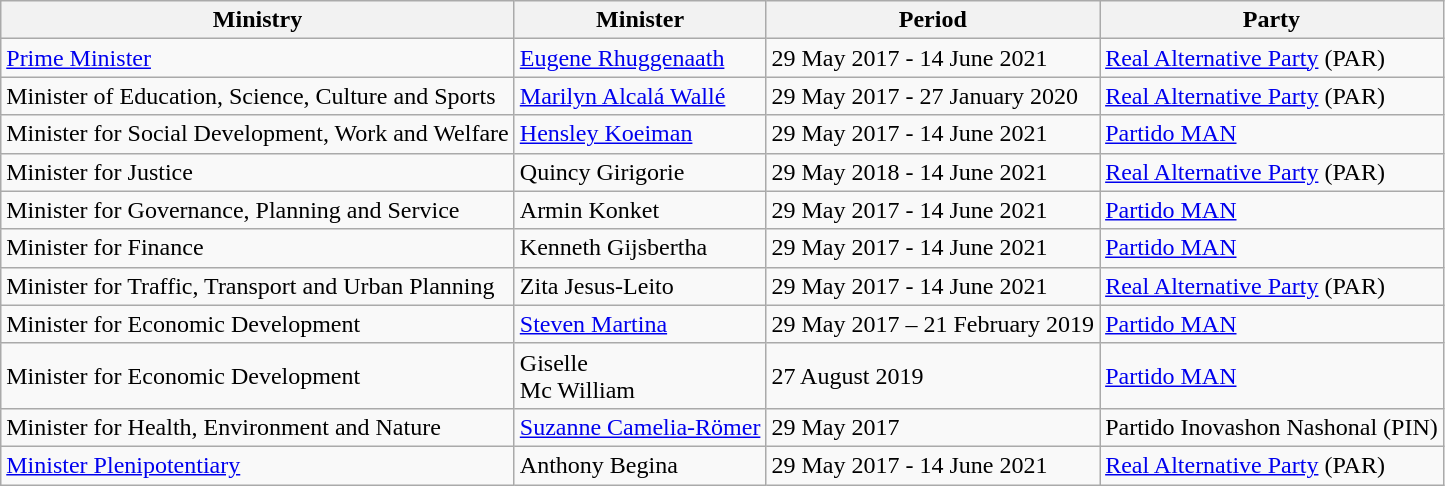<table class="wikitable">
<tr>
<th>Ministry</th>
<th>Minister</th>
<th>Period</th>
<th>Party</th>
</tr>
<tr>
<td><a href='#'>Prime Minister</a></td>
<td><a href='#'>Eugene Rhuggenaath</a></td>
<td>29 May 2017 - 14 June 2021</td>
<td><a href='#'>Real Alternative Party</a> (PAR)</td>
</tr>
<tr>
<td>Minister of Education, Science, Culture and Sports</td>
<td><a href='#'>Marilyn Alcalá Wallé</a></td>
<td>29 May 2017 - 27 January 2020</td>
<td><a href='#'>Real Alternative Party</a> (PAR)</td>
</tr>
<tr>
<td>Minister for Social Development, Work and Welfare</td>
<td><a href='#'>Hensley Koeiman</a></td>
<td>29 May 2017 - 14 June 2021</td>
<td><a href='#'>Partido MAN</a></td>
</tr>
<tr>
<td>Minister for Justice</td>
<td>Quincy Girigorie</td>
<td>29 May 2018 - 14 June 2021</td>
<td><a href='#'>Real Alternative Party</a> (PAR)</td>
</tr>
<tr>
<td>Minister for Governance, Planning and Service</td>
<td>Armin Konket</td>
<td>29 May 2017 - 14 June 2021</td>
<td><a href='#'>Partido MAN</a></td>
</tr>
<tr>
<td>Minister for Finance</td>
<td>Kenneth Gijsbertha</td>
<td>29 May 2017 - 14 June 2021</td>
<td><a href='#'>Partido MAN</a></td>
</tr>
<tr>
<td>Minister for Traffic, Transport and Urban Planning</td>
<td>Zita Jesus-Leito</td>
<td>29 May 2017 - 14 June 2021</td>
<td><a href='#'>Real Alternative Party</a> (PAR)</td>
</tr>
<tr>
<td>Minister for Economic Development</td>
<td><a href='#'>Steven Martina</a></td>
<td>29 May 2017 – 21 February 2019</td>
<td><a href='#'>Partido MAN</a></td>
</tr>
<tr>
<td>Minister for Economic Development</td>
<td>Giselle <br> Mc William</td>
<td>27 August 2019</td>
<td><a href='#'>Partido MAN</a></td>
</tr>
<tr>
<td>Minister for Health, Environment and Nature</td>
<td><a href='#'>Suzanne Camelia-Römer</a></td>
<td>29 May 2017</td>
<td>Partido Inovashon Nashonal (PIN)</td>
</tr>
<tr>
<td><a href='#'>Minister Plenipotentiary</a></td>
<td>Anthony Begina</td>
<td>29 May 2017 - 14 June 2021</td>
<td><a href='#'>Real Alternative Party</a> (PAR)</td>
</tr>
</table>
